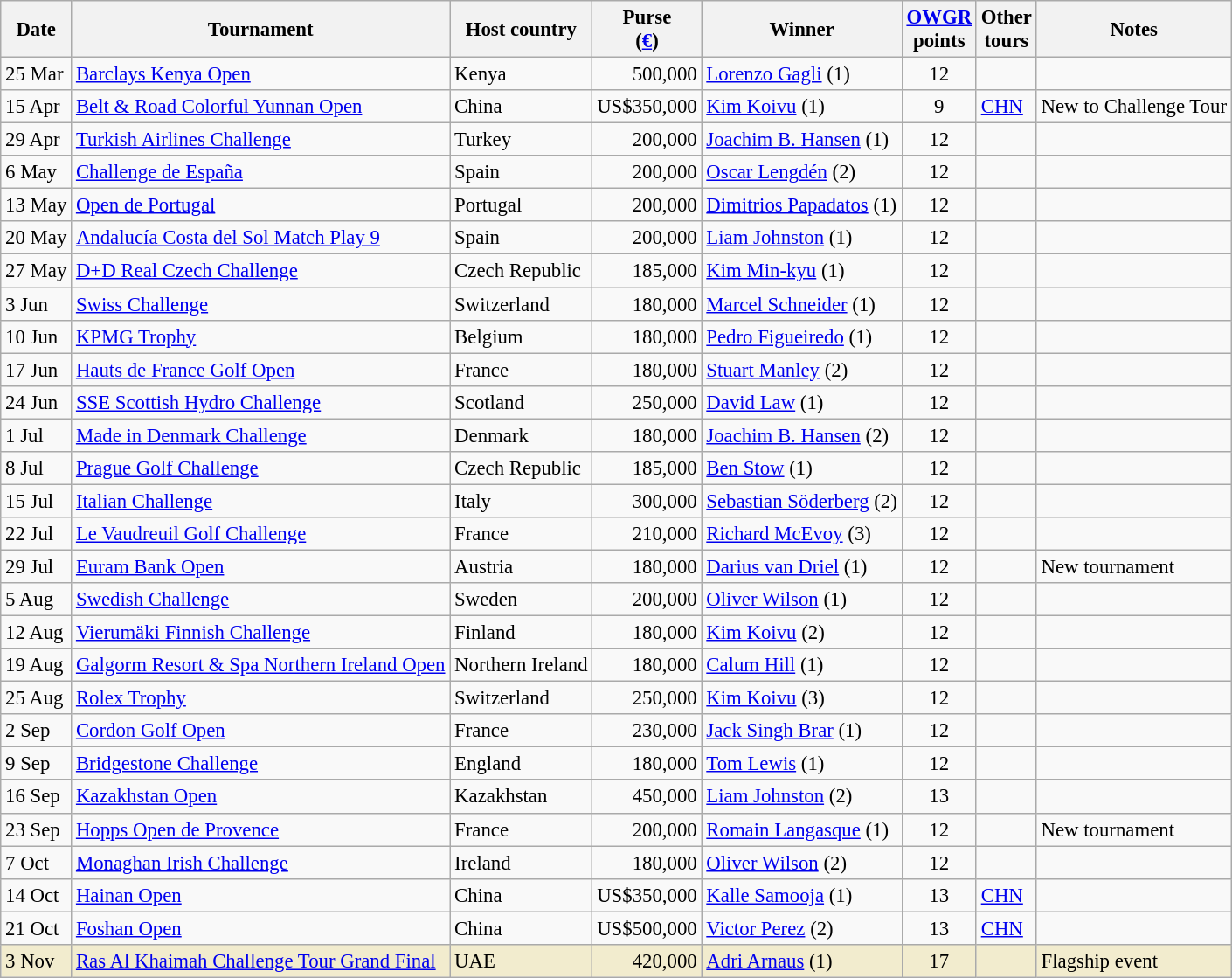<table class="wikitable" style="font-size:95%">
<tr>
<th>Date</th>
<th>Tournament</th>
<th>Host country</th>
<th>Purse<br>(<a href='#'>€</a>)</th>
<th>Winner</th>
<th><a href='#'>OWGR</a><br>points</th>
<th>Other<br>tours</th>
<th>Notes</th>
</tr>
<tr>
<td>25 Mar</td>
<td><a href='#'>Barclays Kenya Open</a></td>
<td>Kenya</td>
<td align=right>500,000</td>
<td> <a href='#'>Lorenzo Gagli</a> (1)</td>
<td align=center>12</td>
<td></td>
<td></td>
</tr>
<tr>
<td>15 Apr</td>
<td><a href='#'>Belt & Road Colorful Yunnan Open</a></td>
<td>China</td>
<td align=right>US$350,000</td>
<td> <a href='#'>Kim Koivu</a> (1)</td>
<td align=center>9</td>
<td><a href='#'>CHN</a></td>
<td>New to Challenge Tour</td>
</tr>
<tr>
<td>29 Apr</td>
<td><a href='#'>Turkish Airlines Challenge</a></td>
<td>Turkey</td>
<td align=right>200,000</td>
<td> <a href='#'>Joachim B. Hansen</a> (1)</td>
<td align=center>12</td>
<td></td>
<td></td>
</tr>
<tr>
<td>6 May</td>
<td><a href='#'>Challenge de España</a></td>
<td>Spain</td>
<td align=right>200,000</td>
<td> <a href='#'>Oscar Lengdén</a> (2)</td>
<td align=center>12</td>
<td></td>
<td></td>
</tr>
<tr>
<td>13 May</td>
<td><a href='#'>Open de Portugal</a></td>
<td>Portugal</td>
<td align=right>200,000</td>
<td> <a href='#'>Dimitrios Papadatos</a> (1)</td>
<td align=center>12</td>
<td></td>
<td></td>
</tr>
<tr>
<td>20 May</td>
<td><a href='#'>Andalucía Costa del Sol Match Play 9</a></td>
<td>Spain</td>
<td align=right>200,000</td>
<td> <a href='#'>Liam Johnston</a> (1)</td>
<td align=center>12</td>
<td></td>
<td></td>
</tr>
<tr>
<td>27 May</td>
<td><a href='#'>D+D Real Czech Challenge</a></td>
<td>Czech Republic</td>
<td align=right>185,000</td>
<td> <a href='#'>Kim Min-kyu</a> (1)</td>
<td align=center>12</td>
<td></td>
<td></td>
</tr>
<tr>
<td>3 Jun</td>
<td><a href='#'>Swiss Challenge</a></td>
<td>Switzerland</td>
<td align=right>180,000</td>
<td> <a href='#'>Marcel Schneider</a> (1)</td>
<td align=center>12</td>
<td></td>
<td></td>
</tr>
<tr>
<td>10 Jun</td>
<td><a href='#'>KPMG Trophy</a></td>
<td>Belgium</td>
<td align=right>180,000</td>
<td> <a href='#'>Pedro Figueiredo</a> (1)</td>
<td align=center>12</td>
<td></td>
<td></td>
</tr>
<tr>
<td>17 Jun</td>
<td><a href='#'>Hauts de France Golf Open</a></td>
<td>France</td>
<td align=right>180,000</td>
<td> <a href='#'>Stuart Manley</a> (2)</td>
<td align=center>12</td>
<td></td>
<td></td>
</tr>
<tr>
<td>24 Jun</td>
<td><a href='#'>SSE Scottish Hydro Challenge</a></td>
<td>Scotland</td>
<td align=right>250,000</td>
<td> <a href='#'>David Law</a> (1)</td>
<td align=center>12</td>
<td></td>
<td></td>
</tr>
<tr>
<td>1 Jul</td>
<td><a href='#'>Made in Denmark Challenge</a></td>
<td>Denmark</td>
<td align=right>180,000</td>
<td> <a href='#'>Joachim B. Hansen</a> (2)</td>
<td align=center>12</td>
<td></td>
<td></td>
</tr>
<tr>
<td>8 Jul</td>
<td><a href='#'>Prague Golf Challenge</a></td>
<td>Czech Republic</td>
<td align=right>185,000</td>
<td> <a href='#'>Ben Stow</a> (1)</td>
<td align=center>12</td>
<td></td>
<td></td>
</tr>
<tr>
<td>15 Jul</td>
<td><a href='#'>Italian Challenge</a></td>
<td>Italy</td>
<td align=right>300,000</td>
<td> <a href='#'>Sebastian Söderberg</a> (2)</td>
<td align=center>12</td>
<td></td>
<td></td>
</tr>
<tr>
<td>22 Jul</td>
<td><a href='#'>Le Vaudreuil Golf Challenge</a></td>
<td>France</td>
<td align=right>210,000</td>
<td> <a href='#'>Richard McEvoy</a> (3)</td>
<td align=center>12</td>
<td></td>
<td></td>
</tr>
<tr>
<td>29 Jul</td>
<td><a href='#'>Euram Bank Open</a></td>
<td>Austria</td>
<td align=right>180,000</td>
<td> <a href='#'>Darius van Driel</a> (1)</td>
<td align=center>12</td>
<td></td>
<td>New tournament</td>
</tr>
<tr>
<td>5 Aug</td>
<td><a href='#'>Swedish Challenge</a></td>
<td>Sweden</td>
<td align=right>200,000</td>
<td> <a href='#'>Oliver Wilson</a> (1)</td>
<td align=center>12</td>
<td></td>
<td></td>
</tr>
<tr>
<td>12 Aug</td>
<td><a href='#'>Vierumäki Finnish Challenge</a></td>
<td>Finland</td>
<td align=right>180,000</td>
<td> <a href='#'>Kim Koivu</a> (2)</td>
<td align=center>12</td>
<td></td>
<td></td>
</tr>
<tr>
<td>19 Aug</td>
<td><a href='#'>Galgorm Resort & Spa Northern Ireland Open</a></td>
<td>Northern Ireland</td>
<td align=right>180,000</td>
<td> <a href='#'>Calum Hill</a> (1)</td>
<td align=center>12</td>
<td></td>
<td></td>
</tr>
<tr>
<td>25 Aug</td>
<td><a href='#'>Rolex Trophy</a></td>
<td>Switzerland</td>
<td align=right>250,000</td>
<td> <a href='#'>Kim Koivu</a> (3)</td>
<td align=center>12</td>
<td></td>
<td></td>
</tr>
<tr>
<td>2 Sep</td>
<td><a href='#'>Cordon Golf Open</a></td>
<td>France</td>
<td align=right>230,000</td>
<td> <a href='#'>Jack Singh Brar</a> (1)</td>
<td align=center>12</td>
<td></td>
<td></td>
</tr>
<tr>
<td>9 Sep</td>
<td><a href='#'>Bridgestone Challenge</a></td>
<td>England</td>
<td align=right>180,000</td>
<td> <a href='#'>Tom Lewis</a> (1)</td>
<td align=center>12</td>
<td></td>
<td></td>
</tr>
<tr>
<td>16 Sep</td>
<td><a href='#'>Kazakhstan Open</a></td>
<td>Kazakhstan</td>
<td align=right>450,000</td>
<td> <a href='#'>Liam Johnston</a> (2)</td>
<td align=center>13</td>
<td></td>
<td></td>
</tr>
<tr>
<td>23 Sep</td>
<td><a href='#'>Hopps Open de Provence</a></td>
<td>France</td>
<td align=right>200,000</td>
<td> <a href='#'>Romain Langasque</a> (1)</td>
<td align=center>12</td>
<td></td>
<td>New tournament</td>
</tr>
<tr>
<td>7 Oct</td>
<td><a href='#'>Monaghan Irish Challenge</a></td>
<td>Ireland</td>
<td align=right>180,000</td>
<td> <a href='#'>Oliver Wilson</a> (2)</td>
<td align=center>12</td>
<td></td>
<td></td>
</tr>
<tr>
<td>14 Oct</td>
<td><a href='#'>Hainan Open</a></td>
<td>China</td>
<td align=right>US$350,000</td>
<td> <a href='#'>Kalle Samooja</a> (1)</td>
<td align=center>13</td>
<td><a href='#'>CHN</a></td>
<td></td>
</tr>
<tr>
<td>21 Oct</td>
<td><a href='#'>Foshan Open</a></td>
<td>China</td>
<td align=right>US$500,000</td>
<td> <a href='#'>Victor Perez</a> (2)</td>
<td align=center>13</td>
<td><a href='#'>CHN</a></td>
<td></td>
</tr>
<tr style="background:#f2ecce;">
<td>3 Nov</td>
<td><a href='#'>Ras Al Khaimah Challenge Tour Grand Final</a></td>
<td>UAE</td>
<td align=right>420,000</td>
<td> <a href='#'>Adri Arnaus</a> (1)</td>
<td align=center>17</td>
<td></td>
<td>Flagship event</td>
</tr>
</table>
